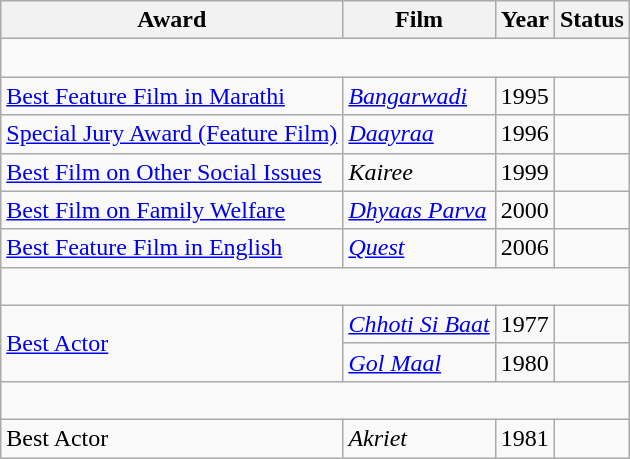<table class="wikitable">
<tr>
<th>Award</th>
<th>Film</th>
<th>Year</th>
<th>Status</th>
</tr>
<tr>
<td colspan="4"><br></td>
</tr>
<tr>
<td><a href='#'>Best Feature Film in Marathi</a></td>
<td><em><a href='#'>Bangarwadi</a></em></td>
<td>1995</td>
<td></td>
</tr>
<tr>
<td><a href='#'>Special Jury Award (Feature Film)</a></td>
<td><em><a href='#'>Daayraa</a></em></td>
<td>1996</td>
<td></td>
</tr>
<tr>
<td><a href='#'>Best Film on Other Social Issues</a></td>
<td><em>Kairee</em></td>
<td>1999</td>
<td></td>
</tr>
<tr>
<td><a href='#'>Best Film on Family Welfare</a></td>
<td><em><a href='#'>Dhyaas Parva</a></em></td>
<td>2000</td>
<td></td>
</tr>
<tr>
<td><a href='#'>Best Feature Film in English</a></td>
<td><a href='#'><em>Quest</em></a></td>
<td>2006</td>
<td></td>
</tr>
<tr>
<td colspan="4"><br></td>
</tr>
<tr>
<td rowspan="2"><a href='#'>Best Actor</a></td>
<td><em><a href='#'>Chhoti Si Baat</a></em></td>
<td>1977</td>
<td></td>
</tr>
<tr>
<td><em><a href='#'>Gol Maal</a></em></td>
<td>1980</td>
<td></td>
</tr>
<tr>
<td colspan="4"><br></td>
</tr>
<tr>
<td>Best Actor</td>
<td><em>Akriet</em></td>
<td>1981</td>
<td></td>
</tr>
</table>
